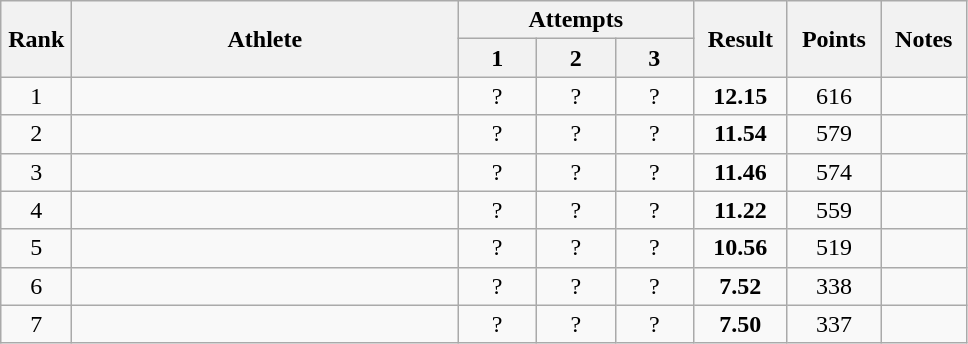<table class="wikitable" style="text-align:center">
<tr>
<th rowspan=2 width=40>Rank</th>
<th rowspan=2 width=250>Athlete</th>
<th colspan=3>Attempts</th>
<th rowspan=2 width=55>Result</th>
<th rowspan=2 width=55>Points</th>
<th rowspan=2 width=50>Notes</th>
</tr>
<tr>
<th width=45>1</th>
<th width=45>2</th>
<th width=45>3</th>
</tr>
<tr>
<td>1</td>
<td align=left></td>
<td>?</td>
<td>?</td>
<td>?</td>
<td><strong>12.15</strong></td>
<td>616</td>
<td></td>
</tr>
<tr>
<td>2</td>
<td align=left></td>
<td>?</td>
<td>?</td>
<td>?</td>
<td><strong>11.54</strong></td>
<td>579</td>
<td></td>
</tr>
<tr>
<td>3</td>
<td align=left></td>
<td>?</td>
<td>?</td>
<td>?</td>
<td><strong>11.46</strong></td>
<td>574</td>
<td></td>
</tr>
<tr>
<td>4</td>
<td align=left></td>
<td>?</td>
<td>?</td>
<td>?</td>
<td><strong>11.22</strong></td>
<td>559</td>
<td></td>
</tr>
<tr>
<td>5</td>
<td align=left></td>
<td>?</td>
<td>?</td>
<td>?</td>
<td><strong>10.56</strong></td>
<td>519</td>
<td></td>
</tr>
<tr>
<td>6</td>
<td align=left></td>
<td>?</td>
<td>?</td>
<td>?</td>
<td><strong>7.52</strong></td>
<td>338</td>
<td></td>
</tr>
<tr>
<td>7</td>
<td align=left></td>
<td>?</td>
<td>?</td>
<td>?</td>
<td><strong>7.50</strong></td>
<td>337</td>
<td></td>
</tr>
</table>
